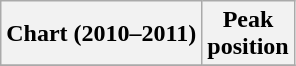<table class="wikitable plainrowheaders" style="text-align:center">
<tr>
<th scope="col">Chart (2010–2011)</th>
<th scope="col">Peak<br>position</th>
</tr>
<tr>
</tr>
</table>
